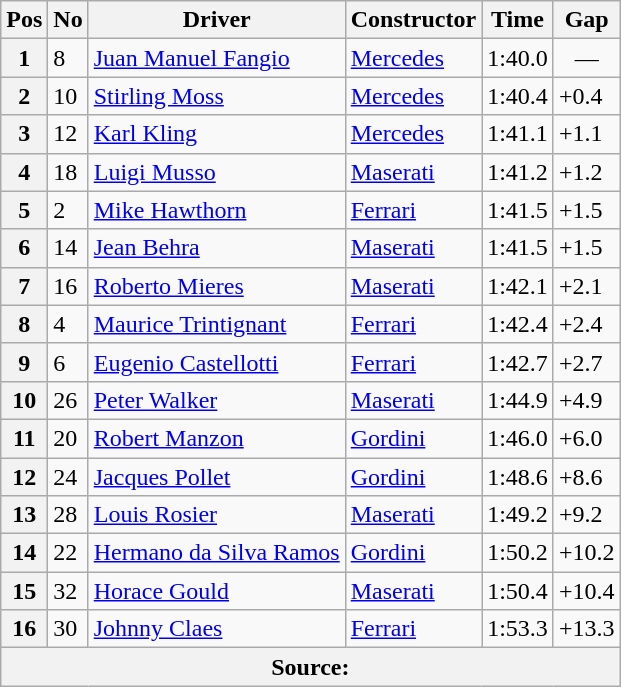<table class="wikitable sortable">
<tr>
<th>Pos</th>
<th>No</th>
<th>Driver</th>
<th>Constructor</th>
<th>Time</th>
<th>Gap</th>
</tr>
<tr>
<th>1</th>
<td>8</td>
<td> <a href='#'>Juan Manuel Fangio</a></td>
<td><a href='#'>Mercedes</a></td>
<td>1:40.0</td>
<td align="center">—</td>
</tr>
<tr>
<th>2</th>
<td>10</td>
<td> <a href='#'>Stirling Moss</a></td>
<td><a href='#'>Mercedes</a></td>
<td>1:40.4</td>
<td>+0.4</td>
</tr>
<tr>
<th>3</th>
<td>12</td>
<td> <a href='#'>Karl Kling</a></td>
<td><a href='#'>Mercedes</a></td>
<td>1:41.1</td>
<td>+1.1</td>
</tr>
<tr>
<th>4</th>
<td>18</td>
<td> <a href='#'>Luigi Musso</a></td>
<td><a href='#'>Maserati</a></td>
<td>1:41.2</td>
<td>+1.2</td>
</tr>
<tr>
<th>5</th>
<td>2</td>
<td> <a href='#'>Mike Hawthorn</a></td>
<td><a href='#'>Ferrari</a></td>
<td>1:41.5</td>
<td>+1.5</td>
</tr>
<tr>
<th>6</th>
<td>14</td>
<td> <a href='#'>Jean Behra</a></td>
<td><a href='#'>Maserati</a></td>
<td>1:41.5</td>
<td>+1.5</td>
</tr>
<tr>
<th>7</th>
<td>16</td>
<td> <a href='#'>Roberto Mieres</a></td>
<td><a href='#'>Maserati</a></td>
<td>1:42.1</td>
<td>+2.1</td>
</tr>
<tr>
<th>8</th>
<td>4</td>
<td> <a href='#'>Maurice Trintignant</a></td>
<td><a href='#'>Ferrari</a></td>
<td>1:42.4</td>
<td>+2.4</td>
</tr>
<tr>
<th>9</th>
<td>6</td>
<td> <a href='#'>Eugenio Castellotti</a></td>
<td><a href='#'>Ferrari</a></td>
<td>1:42.7</td>
<td>+2.7</td>
</tr>
<tr>
<th>10</th>
<td>26</td>
<td> <a href='#'>Peter Walker</a></td>
<td><a href='#'>Maserati</a></td>
<td>1:44.9</td>
<td>+4.9</td>
</tr>
<tr>
<th>11</th>
<td>20</td>
<td> <a href='#'>Robert Manzon</a></td>
<td><a href='#'>Gordini</a></td>
<td>1:46.0</td>
<td>+6.0</td>
</tr>
<tr>
<th>12</th>
<td>24</td>
<td> <a href='#'>Jacques Pollet</a></td>
<td><a href='#'>Gordini</a></td>
<td>1:48.6</td>
<td>+8.6</td>
</tr>
<tr>
<th>13</th>
<td>28</td>
<td> <a href='#'>Louis Rosier</a></td>
<td><a href='#'>Maserati</a></td>
<td>1:49.2</td>
<td>+9.2</td>
</tr>
<tr>
<th>14</th>
<td>22</td>
<td> <a href='#'>Hermano da Silva Ramos</a></td>
<td><a href='#'>Gordini</a></td>
<td>1:50.2</td>
<td>+10.2</td>
</tr>
<tr>
<th>15</th>
<td>32</td>
<td> <a href='#'>Horace Gould</a></td>
<td><a href='#'>Maserati</a></td>
<td>1:50.4</td>
<td>+10.4</td>
</tr>
<tr>
<th>16</th>
<td>30</td>
<td> <a href='#'>Johnny Claes</a></td>
<td><a href='#'>Ferrari</a></td>
<td>1:53.3</td>
<td>+13.3</td>
</tr>
<tr>
<th colspan="6">Source:</th>
</tr>
</table>
